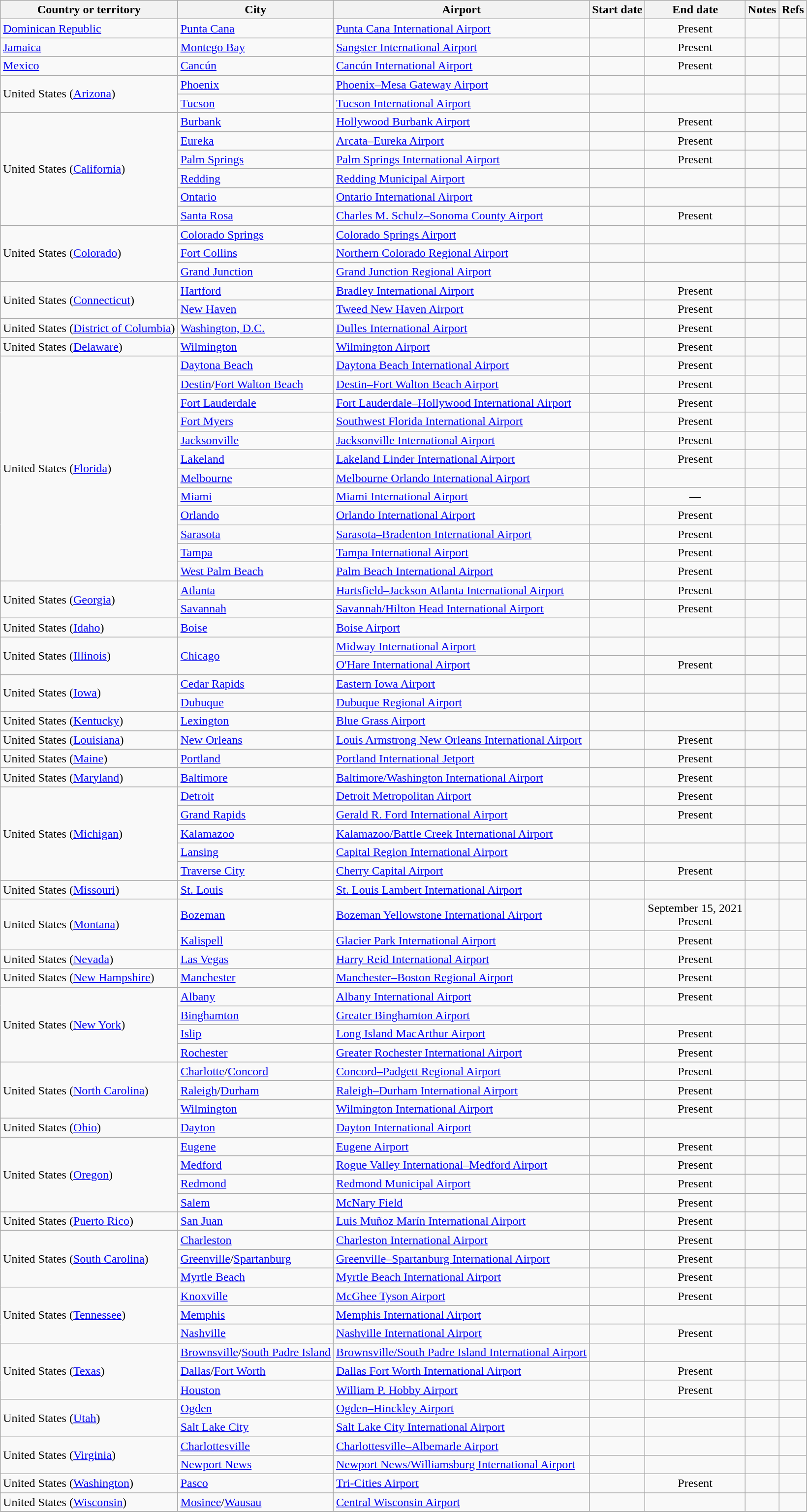<table class="wikitable sortable">
<tr>
<th>Country or territory</th>
<th>City</th>
<th>Airport</th>
<th>Start date</th>
<th>End date</th>
<th>Notes</th>
<th class="unsortable">Refs</th>
</tr>
<tr>
<td><a href='#'>Dominican Republic</a></td>
<td><a href='#'>Punta Cana</a></td>
<td><a href='#'>Punta Cana International Airport</a></td>
<td></td>
<td align="center">Present</td>
<td></td>
<td align="center"></td>
</tr>
<tr>
<td><a href='#'>Jamaica</a></td>
<td><a href='#'>Montego Bay</a></td>
<td><a href='#'>Sangster International Airport</a></td>
<td></td>
<td align="center">Present</td>
<td></td>
<td align="center"></td>
</tr>
<tr>
<td><a href='#'>Mexico</a></td>
<td><a href='#'>Cancún</a></td>
<td><a href='#'>Cancún International Airport</a></td>
<td></td>
<td align="center">Present</td>
<td></td>
<td align="center"></td>
</tr>
<tr>
<td rowspan="2">United States (<a href='#'>Arizona</a>)</td>
<td><a href='#'>Phoenix</a></td>
<td><a href='#'>Phoenix–Mesa Gateway Airport</a></td>
<td></td>
<td></td>
<td></td>
<td align="center"></td>
</tr>
<tr>
<td><a href='#'>Tucson</a></td>
<td><a href='#'>Tucson International Airport</a></td>
<td></td>
<td></td>
<td></td>
<td align="center"></td>
</tr>
<tr>
<td rowspan="6">United States (<a href='#'>California</a>)</td>
<td><a href='#'>Burbank</a></td>
<td><a href='#'>Hollywood Burbank Airport</a></td>
<td></td>
<td align="center">Present</td>
<td></td>
<td align="center"></td>
</tr>
<tr>
<td><a href='#'>Eureka</a></td>
<td><a href='#'>Arcata–Eureka Airport</a></td>
<td></td>
<td align="center">Present</td>
<td></td>
<td align="center"></td>
</tr>
<tr>
<td><a href='#'>Palm Springs</a></td>
<td><a href='#'>Palm Springs International Airport</a></td>
<td></td>
<td align="center">Present</td>
<td></td>
<td align="center"></td>
</tr>
<tr>
<td><a href='#'>Redding</a></td>
<td><a href='#'>Redding Municipal Airport</a></td>
<td></td>
<td></td>
<td></td>
<td align="center"></td>
</tr>
<tr>
<td><a href='#'>Ontario</a></td>
<td><a href='#'>Ontario International Airport</a></td>
<td></td>
<td></td>
<td></td>
<td align="center"></td>
</tr>
<tr>
<td><a href='#'>Santa Rosa</a></td>
<td><a href='#'>Charles M. Schulz–Sonoma County Airport</a></td>
<td></td>
<td align="center">Present</td>
<td></td>
<td align="center"></td>
</tr>
<tr>
<td rowspan="3">United States (<a href='#'>Colorado</a>)</td>
<td><a href='#'>Colorado Springs</a></td>
<td><a href='#'>Colorado Springs Airport</a></td>
<td></td>
<td></td>
<td></td>
<td align="center"></td>
</tr>
<tr>
<td><a href='#'>Fort Collins</a></td>
<td><a href='#'>Northern Colorado Regional Airport</a></td>
<td></td>
<td></td>
<td></td>
<td align="center"></td>
</tr>
<tr>
<td><a href='#'>Grand Junction</a></td>
<td><a href='#'>Grand Junction Regional Airport</a></td>
<td></td>
<td></td>
<td></td>
<td align="center"></td>
</tr>
<tr>
<td rowspan="2">United States (<a href='#'>Connecticut</a>)</td>
<td><a href='#'>Hartford</a></td>
<td><a href='#'>Bradley International Airport</a></td>
<td></td>
<td align="center">Present</td>
<td></td>
<td align="center"></td>
</tr>
<tr>
<td><a href='#'>New Haven</a></td>
<td><a href='#'>Tweed New Haven Airport</a></td>
<td></td>
<td align="center">Present</td>
<td></td>
<td align="center"></td>
</tr>
<tr>
<td>United States (<a href='#'>District of Columbia</a>)</td>
<td><a href='#'>Washington, D.C.</a></td>
<td><a href='#'>Dulles International Airport</a></td>
<td></td>
<td align="center">Present</td>
<td></td>
<td align="center"></td>
</tr>
<tr>
<td>United States (<a href='#'>Delaware</a>)</td>
<td><a href='#'>Wilmington</a></td>
<td><a href='#'>Wilmington Airport</a></td>
<td></td>
<td align="center">Present</td>
<td></td>
<td align="center"></td>
</tr>
<tr>
<td rowspan="12">United States (<a href='#'>Florida</a>)</td>
<td><a href='#'>Daytona Beach</a></td>
<td><a href='#'>Daytona Beach International Airport</a></td>
<td></td>
<td align="center">Present</td>
<td></td>
<td align="center"></td>
</tr>
<tr>
<td><a href='#'>Destin</a>/<a href='#'>Fort Walton Beach</a></td>
<td><a href='#'>Destin–Fort Walton Beach Airport</a></td>
<td></td>
<td align="center">Present</td>
<td></td>
<td align="center"></td>
</tr>
<tr>
<td><a href='#'>Fort Lauderdale</a></td>
<td><a href='#'>Fort Lauderdale–Hollywood International Airport</a></td>
<td></td>
<td align="center">Present</td>
<td></td>
<td align="center"></td>
</tr>
<tr>
<td><a href='#'>Fort Myers</a></td>
<td><a href='#'>Southwest Florida International Airport</a></td>
<td></td>
<td align="center">Present</td>
<td></td>
<td align="center"></td>
</tr>
<tr>
<td><a href='#'>Jacksonville</a></td>
<td><a href='#'>Jacksonville International Airport</a></td>
<td></td>
<td align="center">Present</td>
<td></td>
<td align="center"></td>
</tr>
<tr>
<td><a href='#'>Lakeland</a></td>
<td><a href='#'>Lakeland Linder International Airport</a></td>
<td></td>
<td align="center">Present</td>
<td></td>
<td align="center"></td>
</tr>
<tr>
<td><a href='#'>Melbourne</a></td>
<td><a href='#'>Melbourne Orlando International Airport</a></td>
<td></td>
<td></td>
<td></td>
<td align="center"></td>
</tr>
<tr>
<td><a href='#'>Miami</a></td>
<td><a href='#'>Miami International Airport</a></td>
<td></td>
<td align="center">—</td>
<td></td>
<td align="center"></td>
</tr>
<tr>
<td><a href='#'>Orlando</a></td>
<td><a href='#'>Orlando International Airport</a></td>
<td></td>
<td align="center">Present</td>
<td></td>
<td align="center"></td>
</tr>
<tr>
<td><a href='#'>Sarasota</a></td>
<td><a href='#'>Sarasota–Bradenton International Airport</a></td>
<td></td>
<td align="center">Present</td>
<td></td>
<td align="center"></td>
</tr>
<tr>
<td><a href='#'>Tampa</a></td>
<td><a href='#'>Tampa International Airport</a></td>
<td></td>
<td align="center">Present</td>
<td></td>
<td align="center"></td>
</tr>
<tr>
<td><a href='#'>West Palm Beach</a></td>
<td><a href='#'>Palm Beach International Airport</a></td>
<td></td>
<td align="center">Present</td>
<td></td>
<td align="center"></td>
</tr>
<tr>
<td rowspan="2">United States (<a href='#'>Georgia</a>)</td>
<td><a href='#'>Atlanta</a></td>
<td><a href='#'>Hartsfield–Jackson Atlanta International Airport</a></td>
<td></td>
<td align="center">Present</td>
<td></td>
<td align="center"></td>
</tr>
<tr>
<td><a href='#'>Savannah</a></td>
<td><a href='#'>Savannah/Hilton Head International Airport</a></td>
<td></td>
<td align="center">Present</td>
<td></td>
<td align="center"></td>
</tr>
<tr>
<td>United States (<a href='#'>Idaho</a>)</td>
<td><a href='#'>Boise</a></td>
<td><a href='#'>Boise Airport</a></td>
<td></td>
<td></td>
<td></td>
<td align="center"></td>
</tr>
<tr>
<td rowspan=2>United States (<a href='#'>Illinois</a>)</td>
<td rowspan=2><a href='#'>Chicago</a></td>
<td><a href='#'>Midway International Airport</a></td>
<td></td>
<td></td>
<td></td>
<td align="center"></td>
</tr>
<tr>
<td><a href='#'>O'Hare International Airport</a></td>
<td></td>
<td align="center">Present</td>
<td></td>
<td align="center"></td>
</tr>
<tr>
<td rowspan=2>United States (<a href='#'>Iowa</a>)</td>
<td><a href='#'>Cedar Rapids</a></td>
<td><a href='#'>Eastern Iowa Airport</a></td>
<td></td>
<td></td>
<td></td>
<td align="center"></td>
</tr>
<tr>
<td><a href='#'>Dubuque</a></td>
<td><a href='#'>Dubuque Regional Airport</a></td>
<td></td>
<td></td>
<td></td>
<td align="center"></td>
</tr>
<tr>
<td>United States (<a href='#'>Kentucky</a>)</td>
<td><a href='#'>Lexington</a></td>
<td><a href='#'>Blue Grass Airport</a></td>
<td></td>
<td></td>
<td></td>
<td align="center"></td>
</tr>
<tr>
<td>United States (<a href='#'>Louisiana</a>)</td>
<td><a href='#'>New Orleans</a></td>
<td><a href='#'>Louis Armstrong New Orleans International Airport</a></td>
<td></td>
<td align="center">Present</td>
<td></td>
<td align="center"></td>
</tr>
<tr>
<td>United States (<a href='#'>Maine</a>)</td>
<td><a href='#'>Portland</a></td>
<td><a href='#'>Portland International Jetport</a></td>
<td></td>
<td align="center">Present</td>
<td></td>
<td align="center"></td>
</tr>
<tr>
<td>United States (<a href='#'>Maryland</a>)</td>
<td><a href='#'>Baltimore</a></td>
<td><a href='#'>Baltimore/Washington International Airport</a></td>
<td></td>
<td align="center">Present</td>
<td></td>
<td align="center"></td>
</tr>
<tr>
<td rowspan="5">United States (<a href='#'>Michigan</a>)</td>
<td><a href='#'>Detroit</a></td>
<td><a href='#'>Detroit Metropolitan Airport</a></td>
<td></td>
<td align="center">Present</td>
<td></td>
<td align="center"></td>
</tr>
<tr>
<td><a href='#'>Grand Rapids</a></td>
<td><a href='#'>Gerald R. Ford International Airport</a></td>
<td></td>
<td align="center">Present</td>
<td></td>
<td align="center"></td>
</tr>
<tr>
<td><a href='#'>Kalamazoo</a></td>
<td><a href='#'>Kalamazoo/Battle Creek International Airport</a></td>
<td></td>
<td></td>
<td></td>
<td align="center"></td>
</tr>
<tr>
<td><a href='#'>Lansing</a></td>
<td><a href='#'>Capital Region International Airport</a></td>
<td></td>
<td></td>
<td></td>
<td align="center"></td>
</tr>
<tr>
<td><a href='#'>Traverse City</a></td>
<td><a href='#'>Cherry Capital Airport</a></td>
<td></td>
<td align="center">Present</td>
<td></td>
<td align="center"></td>
</tr>
<tr>
<td>United States (<a href='#'>Missouri</a>)</td>
<td><a href='#'>St. Louis</a></td>
<td><a href='#'>St. Louis Lambert International Airport</a></td>
<td></td>
<td></td>
<td></td>
<td align="center"></td>
</tr>
<tr>
<td rowspan="2">United States (<a href='#'>Montana</a>)</td>
<td><a href='#'>Bozeman</a></td>
<td><a href='#'>Bozeman Yellowstone International Airport</a></td>
<td></td>
<td align=center>September 15, 2021<br>Present</td>
<td></td>
<td align="center"></td>
</tr>
<tr>
<td><a href='#'>Kalispell</a></td>
<td><a href='#'>Glacier Park International Airport</a></td>
<td></td>
<td align="center">Present</td>
<td></td>
<td align="center"></td>
</tr>
<tr>
<td>United States (<a href='#'>Nevada</a>)</td>
<td><a href='#'>Las Vegas</a></td>
<td><a href='#'>Harry Reid International Airport</a></td>
<td></td>
<td align="center">Present</td>
<td></td>
<td align="center"></td>
</tr>
<tr>
<td>United States (<a href='#'>New Hampshire</a>)</td>
<td><a href='#'>Manchester</a></td>
<td><a href='#'>Manchester–Boston Regional Airport</a></td>
<td></td>
<td align="center">Present</td>
<td></td>
<td align="center"></td>
</tr>
<tr>
<td rowspan=4>United States (<a href='#'>New York</a>)</td>
<td><a href='#'>Albany</a></td>
<td><a href='#'>Albany International Airport</a></td>
<td></td>
<td align="center">Present</td>
<td></td>
<td align="center"></td>
</tr>
<tr>
<td><a href='#'>Binghamton</a></td>
<td><a href='#'>Greater Binghamton Airport</a></td>
<td></td>
<td></td>
<td></td>
<td align="center"></td>
</tr>
<tr>
<td><a href='#'>Islip</a></td>
<td><a href='#'>Long Island MacArthur Airport</a></td>
<td></td>
<td align="center">Present</td>
<td></td>
<td align="center"></td>
</tr>
<tr>
<td><a href='#'>Rochester</a></td>
<td><a href='#'>Greater Rochester International Airport</a></td>
<td></td>
<td align="center">Present</td>
<td></td>
<td align="center"></td>
</tr>
<tr>
<td rowspan="3">United States (<a href='#'>North Carolina</a>)</td>
<td><a href='#'>Charlotte</a>/<a href='#'>Concord</a></td>
<td><a href='#'>Concord–Padgett Regional Airport</a></td>
<td></td>
<td align="center">Present</td>
<td></td>
<td align="center"></td>
</tr>
<tr>
<td><a href='#'>Raleigh</a>/<a href='#'>Durham</a></td>
<td><a href='#'>Raleigh–Durham International Airport</a></td>
<td></td>
<td align="center">Present</td>
<td></td>
<td align="center"></td>
</tr>
<tr>
<td><a href='#'>Wilmington</a></td>
<td><a href='#'>Wilmington International Airport</a></td>
<td></td>
<td align="center">Present</td>
<td></td>
<td align="center"></td>
</tr>
<tr>
<td>United States (<a href='#'>Ohio</a>)</td>
<td><a href='#'>Dayton</a></td>
<td><a href='#'>Dayton International Airport</a></td>
<td></td>
<td></td>
<td></td>
<td align="center"></td>
</tr>
<tr>
<td rowspan="4">United States (<a href='#'>Oregon</a>)</td>
<td><a href='#'>Eugene</a></td>
<td><a href='#'>Eugene Airport</a></td>
<td></td>
<td align="center">Present</td>
<td></td>
<td align="center"></td>
</tr>
<tr>
<td><a href='#'>Medford</a></td>
<td><a href='#'>Rogue Valley International–Medford Airport</a></td>
<td></td>
<td align="center">Present</td>
<td></td>
<td align="center"></td>
</tr>
<tr>
<td><a href='#'>Redmond</a></td>
<td><a href='#'>Redmond Municipal Airport</a></td>
<td></td>
<td align="center">Present</td>
<td></td>
<td align="center"></td>
</tr>
<tr>
<td><a href='#'>Salem</a></td>
<td><a href='#'>McNary Field</a></td>
<td></td>
<td align="center">Present</td>
<td></td>
<td align="center"></td>
</tr>
<tr>
<td>United States (<a href='#'>Puerto Rico</a>)</td>
<td><a href='#'>San Juan</a></td>
<td><a href='#'>Luis Muñoz Marín International Airport</a></td>
<td></td>
<td align="center">Present</td>
<td></td>
<td align="center"></td>
</tr>
<tr>
<td rowspan="3">United States (<a href='#'>South Carolina</a>)</td>
<td><a href='#'>Charleston</a></td>
<td><a href='#'>Charleston International Airport</a></td>
<td></td>
<td align="center">Present</td>
<td></td>
<td align="center"></td>
</tr>
<tr>
<td><a href='#'>Greenville</a>/<a href='#'>Spartanburg</a></td>
<td><a href='#'>Greenville–Spartanburg International Airport</a></td>
<td></td>
<td align="center">Present</td>
<td></td>
<td align="center"></td>
</tr>
<tr>
<td><a href='#'>Myrtle Beach</a></td>
<td><a href='#'>Myrtle Beach International Airport</a></td>
<td></td>
<td align="center">Present</td>
<td></td>
<td align="center"></td>
</tr>
<tr>
<td rowspan=3>United States (<a href='#'>Tennessee</a>)</td>
<td><a href='#'>Knoxville</a></td>
<td><a href='#'>McGhee Tyson Airport</a></td>
<td></td>
<td align="center">Present</td>
<td></td>
<td align="center"></td>
</tr>
<tr>
<td><a href='#'>Memphis</a></td>
<td><a href='#'>Memphis International Airport</a></td>
<td></td>
<td></td>
<td></td>
<td align="center"></td>
</tr>
<tr>
<td><a href='#'>Nashville</a></td>
<td><a href='#'>Nashville International Airport</a></td>
<td></td>
<td align="center">Present</td>
<td></td>
<td align="center"></td>
</tr>
<tr>
<td rowspan="3">United States (<a href='#'>Texas</a>)</td>
<td><a href='#'>Brownsville</a>/<a href='#'>South Padre Island</a></td>
<td><a href='#'>Brownsville/South Padre Island International Airport</a></td>
<td></td>
<td></td>
<td></td>
<td align="center"></td>
</tr>
<tr>
<td><a href='#'>Dallas</a>/<a href='#'>Fort Worth</a></td>
<td><a href='#'>Dallas Fort Worth International Airport</a></td>
<td></td>
<td align="center">Present</td>
<td></td>
<td align="center"></td>
</tr>
<tr>
<td><a href='#'>Houston</a></td>
<td><a href='#'>William P. Hobby Airport</a></td>
<td></td>
<td align="center">Present</td>
<td></td>
<td align="center"></td>
</tr>
<tr>
<td rowspan="2">United States (<a href='#'>Utah</a>)</td>
<td><a href='#'>Ogden</a></td>
<td><a href='#'>Ogden–Hinckley Airport</a></td>
<td></td>
<td></td>
<td></td>
<td align="center"></td>
</tr>
<tr>
<td><a href='#'>Salt Lake City</a></td>
<td><a href='#'>Salt Lake City International Airport</a></td>
<td></td>
<td></td>
<td></td>
<td align="center"></td>
</tr>
<tr>
<td rowspan="2">United States (<a href='#'>Virginia</a>)</td>
<td><a href='#'>Charlottesville</a></td>
<td><a href='#'>Charlottesville–Albemarle Airport</a></td>
<td></td>
<td></td>
<td></td>
<td align="center"></td>
</tr>
<tr>
<td><a href='#'>Newport News</a></td>
<td><a href='#'>Newport News/Williamsburg International Airport</a></td>
<td></td>
<td></td>
<td></td>
<td align="center"></td>
</tr>
<tr>
<td>United States (<a href='#'>Washington</a>)</td>
<td><a href='#'>Pasco</a></td>
<td><a href='#'>Tri-Cities Airport</a></td>
<td></td>
<td align="center">Present</td>
<td></td>
<td align="center"></td>
</tr>
<tr>
</tr>
<tr>
<td>United States (<a href='#'>Wisconsin</a>)</td>
<td><a href='#'>Mosinee</a>/<a href='#'>Wausau</a></td>
<td><a href='#'>Central Wisconsin Airport</a></td>
<td></td>
<td></td>
<td></td>
<td align="center"></td>
</tr>
<tr>
</tr>
</table>
